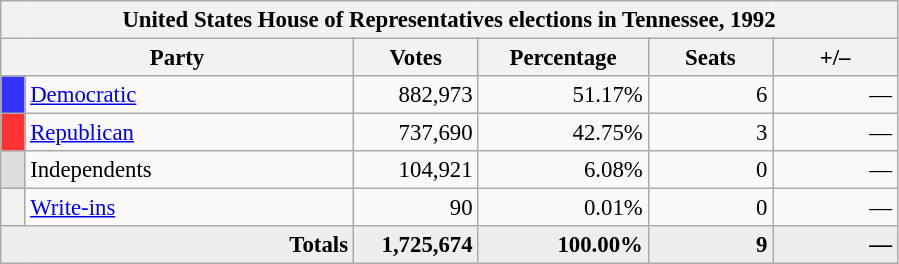<table class="wikitable" style="font-size: 95%;">
<tr>
<th colspan="6">United States House of Representatives elections in Tennessee, 1992</th>
</tr>
<tr>
<th colspan="2" style="width: 15em">Party</th>
<th style="width: 5em">Votes</th>
<th style="width: 7em">Percentage</th>
<th style="width: 5em">Seats</th>
<th style="width: 5em">+/–</th>
</tr>
<tr>
<th style="background-color:#3333FF; width: 3px"></th>
<td style="width: 130px"><a href='#'>Democratic</a></td>
<td align="right">882,973</td>
<td align="right">51.17%</td>
<td align="right">6</td>
<td align="right">—</td>
</tr>
<tr>
<th style="background-color:#FF3333; width: 3px"></th>
<td style="width: 130px"><a href='#'>Republican</a></td>
<td align="right">737,690</td>
<td align="right">42.75%</td>
<td align="right">3</td>
<td align="right">—</td>
</tr>
<tr>
<th style="background-color:#DDDDDD; width: 3px"></th>
<td style="width: 130px">Independents</td>
<td align="right">104,921</td>
<td align="right">6.08%</td>
<td align="right">0</td>
<td align="right">—</td>
</tr>
<tr>
<th></th>
<td><a href='#'>Write-ins</a></td>
<td align="right">90</td>
<td align="right">0.01%</td>
<td align="right">0</td>
<td align="right">—</td>
</tr>
<tr bgcolor="#EEEEEE">
<td colspan="2" align="right"><strong>Totals</strong></td>
<td align="right"><strong>1,725,674</strong></td>
<td align="right"><strong>100.00%</strong></td>
<td align="right"><strong>9</strong></td>
<td align="right"><strong>—</strong></td>
</tr>
</table>
